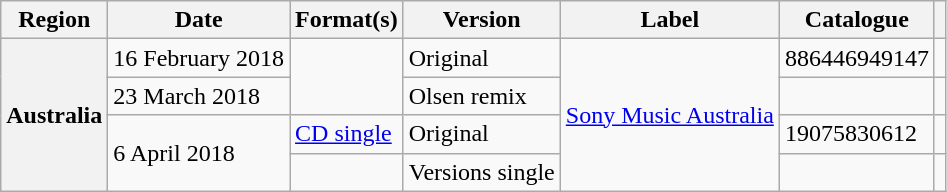<table class="wikitable plainrowheaders">
<tr>
<th scope="col">Region</th>
<th scope="col">Date</th>
<th scope="col">Format(s)</th>
<th scope="col">Version</th>
<th scope="col">Label</th>
<th scope="col">Catalogue</th>
<th scope="col"></th>
</tr>
<tr>
<th scope="row" rowspan="4">Australia</th>
<td>16 February 2018</td>
<td rowspan="2"></td>
<td>Original</td>
<td rowspan="4"><a href='#'>Sony Music Australia</a></td>
<td>886446949147</td>
<td style="text-align:center;"></td>
</tr>
<tr>
<td>23 March 2018</td>
<td>Olsen remix</td>
<td></td>
<td style="text-align:center;"></td>
</tr>
<tr>
<td rowspan="2">6 April 2018</td>
<td><a href='#'>CD single</a></td>
<td>Original</td>
<td>19075830612</td>
<td style="text-align:center;"></td>
</tr>
<tr>
<td></td>
<td>Versions single</td>
<td></td>
<td style="text-align:center;"></td>
</tr>
</table>
